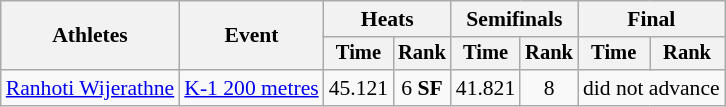<table class="wikitable" style="font-size:90%">
<tr>
<th rowspan="2">Athletes</th>
<th rowspan="2">Event</th>
<th colspan="2">Heats</th>
<th colspan="2">Semifinals</th>
<th colspan="2">Final</th>
</tr>
<tr style="font-size:95%">
<th>Time</th>
<th>Rank</th>
<th>Time</th>
<th>Rank</th>
<th>Time</th>
<th>Rank</th>
</tr>
<tr align=center>
<td align=left><a href='#'>Ranhoti Wijerathne</a></td>
<td align=left><a href='#'>K-1 200 metres</a></td>
<td>45.121</td>
<td>6 <strong>SF</strong></td>
<td>41.821</td>
<td>8</td>
<td colspan=2>did not advance</td>
</tr>
</table>
